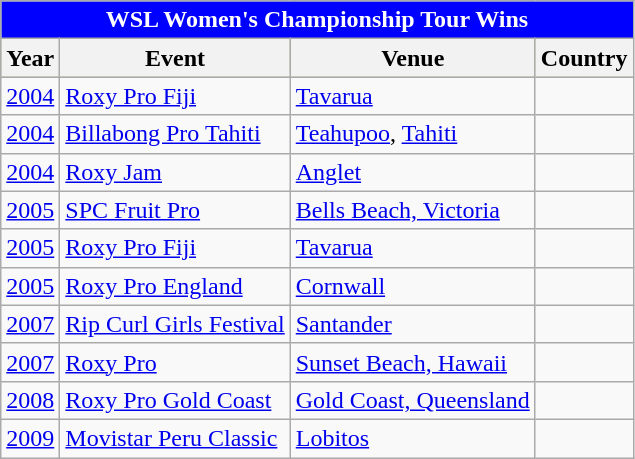<table class="wikitable">
<tr bgcolor=skyblue>
<td colspan=4; style="background: blue; color: white" align="center"><strong>WSL Women's Championship Tour Wins</strong></td>
</tr>
<tr bgcolor=#bdb76b>
<th>Year</th>
<th>Event</th>
<th>Venue</th>
<th>Country</th>
</tr>
<tr>
<td><a href='#'>2004</a></td>
<td><a href='#'>Roxy Pro Fiji</a></td>
<td><a href='#'>Tavarua</a></td>
<td></td>
</tr>
<tr>
<td><a href='#'>2004</a></td>
<td><a href='#'>Billabong Pro Tahiti</a></td>
<td><a href='#'>Teahupoo</a>, <a href='#'>Tahiti</a></td>
<td></td>
</tr>
<tr>
<td><a href='#'>2004</a></td>
<td><a href='#'>Roxy Jam</a></td>
<td><a href='#'>Anglet</a></td>
<td></td>
</tr>
<tr>
<td><a href='#'>2005</a></td>
<td><a href='#'>SPC Fruit Pro</a></td>
<td><a href='#'>Bells Beach, Victoria</a></td>
<td></td>
</tr>
<tr>
<td><a href='#'>2005</a></td>
<td><a href='#'>Roxy Pro Fiji</a></td>
<td><a href='#'>Tavarua</a></td>
<td></td>
</tr>
<tr>
<td><a href='#'>2005</a></td>
<td><a href='#'>Roxy Pro England</a></td>
<td><a href='#'>Cornwall</a></td>
<td></td>
</tr>
<tr>
<td><a href='#'>2007</a></td>
<td><a href='#'>Rip Curl Girls Festival</a></td>
<td><a href='#'>Santander</a></td>
<td></td>
</tr>
<tr>
<td><a href='#'>2007</a></td>
<td><a href='#'>Roxy Pro</a></td>
<td><a href='#'>Sunset Beach, Hawaii</a></td>
<td></td>
</tr>
<tr>
<td><a href='#'>2008</a></td>
<td><a href='#'>Roxy Pro Gold Coast</a></td>
<td><a href='#'>Gold Coast, Queensland</a></td>
<td></td>
</tr>
<tr>
<td><a href='#'>2009</a></td>
<td><a href='#'>Movistar Peru Classic</a></td>
<td><a href='#'>Lobitos</a></td>
<td></td>
</tr>
</table>
